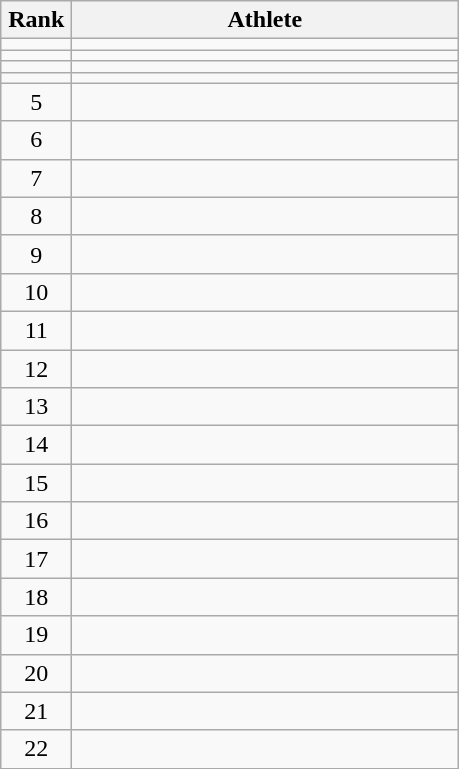<table class="wikitable" style="text-align: center;">
<tr>
<th width=40>Rank</th>
<th width=250>Athlete</th>
</tr>
<tr>
<td></td>
<td align=left></td>
</tr>
<tr>
<td></td>
<td align=left></td>
</tr>
<tr>
<td></td>
<td align=left></td>
</tr>
<tr>
<td></td>
<td align=left></td>
</tr>
<tr>
<td>5</td>
<td align=left></td>
</tr>
<tr>
<td>6</td>
<td align=left></td>
</tr>
<tr>
<td>7</td>
<td align=left></td>
</tr>
<tr>
<td>8</td>
<td align=left></td>
</tr>
<tr>
<td>9</td>
<td align=left></td>
</tr>
<tr>
<td>10</td>
<td align=left></td>
</tr>
<tr>
<td>11</td>
<td align=left></td>
</tr>
<tr>
<td>12</td>
<td align=left></td>
</tr>
<tr>
<td>13</td>
<td align=left></td>
</tr>
<tr>
<td>14</td>
<td align=left></td>
</tr>
<tr>
<td>15</td>
<td align=left></td>
</tr>
<tr>
<td>16</td>
<td align=left></td>
</tr>
<tr>
<td>17</td>
<td align=left></td>
</tr>
<tr>
<td>18</td>
<td align=left></td>
</tr>
<tr>
<td>19</td>
<td align=left></td>
</tr>
<tr>
<td>20</td>
<td align=left></td>
</tr>
<tr>
<td>21</td>
<td align=left></td>
</tr>
<tr>
<td>22</td>
<td align=left></td>
</tr>
</table>
